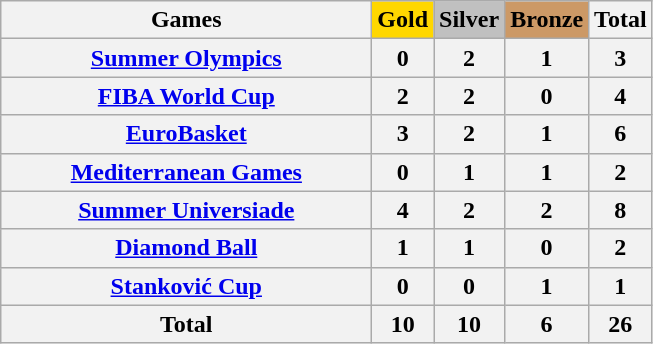<table class="wikitable sortable plainrowheaders" border="1" style="text-align:center;">
<tr>
<th scope="col" style="width:15em;">Games</th>
<th scope="col" style="background-color:gold; font-weight:bold;">Gold</th>
<th scope="col" style="background-color:silver; font-weight:bold;">Silver</th>
<th scope="col" style="background-color:#cc9966; font-weight:bold;">Bronze</th>
<th scope="col">Total</th>
</tr>
<tr>
<th align="center"><a href='#'>Summer Olympics</a></th>
<th>0</th>
<th>2</th>
<th>1</th>
<th>3</th>
</tr>
<tr>
<th align="center"><a href='#'>FIBA World Cup</a></th>
<th>2</th>
<th>2</th>
<th>0</th>
<th>4</th>
</tr>
<tr>
<th align="center"><a href='#'>EuroBasket</a></th>
<th>3</th>
<th>2</th>
<th>1</th>
<th>6</th>
</tr>
<tr>
<th align="center"><a href='#'>Mediterranean Games</a></th>
<th>0</th>
<th>1</th>
<th>1</th>
<th>2</th>
</tr>
<tr>
<th align="center"><a href='#'>Summer Universiade</a></th>
<th>4</th>
<th>2</th>
<th>2</th>
<th>8</th>
</tr>
<tr>
<th align="center"><a href='#'>Diamond Ball</a></th>
<th>1</th>
<th>1</th>
<th>0</th>
<th>2</th>
</tr>
<tr>
<th align="center"><a href='#'>Stanković Cup</a></th>
<th>0</th>
<th>0</th>
<th>1</th>
<th>1</th>
</tr>
<tr>
<th align="center">Total</th>
<th>10</th>
<th>10</th>
<th>6</th>
<th>26</th>
</tr>
</table>
